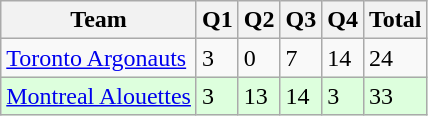<table class="wikitable">
<tr>
<th>Team</th>
<th>Q1</th>
<th>Q2</th>
<th>Q3</th>
<th>Q4</th>
<th>Total</th>
</tr>
<tr>
<td><a href='#'>Toronto Argonauts</a></td>
<td>3</td>
<td>0</td>
<td>7</td>
<td>14</td>
<td>24</td>
</tr>
<tr style="background-color:#DDFFDD">
<td><a href='#'>Montreal Alouettes</a></td>
<td>3</td>
<td>13</td>
<td>14</td>
<td>3</td>
<td>33</td>
</tr>
</table>
